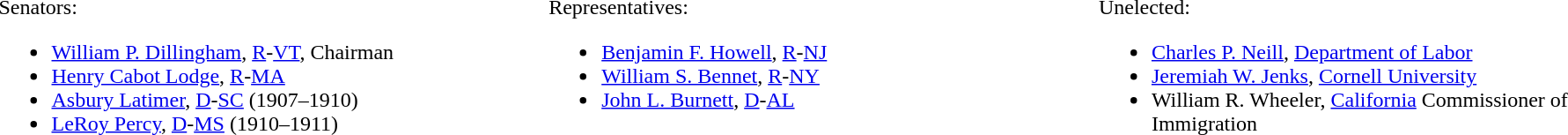<table>
<tr>
<td valign="top" width="33%"><br>Senators:<ul><li><a href='#'>William P. Dillingham</a>, <a href='#'>R</a>-<a href='#'>VT</a>, Chairman</li><li><a href='#'>Henry Cabot Lodge</a>, <a href='#'>R</a>-<a href='#'>MA</a></li><li><a href='#'>Asbury Latimer</a>, <a href='#'>D</a>-<a href='#'>SC</a> (1907–1910)</li><li><a href='#'>LeRoy Percy</a>, <a href='#'>D</a>-<a href='#'>MS</a> (1910–1911)</li></ul></td>
<td valign="top" width="33%"><br>Representatives:<ul><li><a href='#'>Benjamin F. Howell</a>, <a href='#'>R</a>-<a href='#'>NJ</a></li><li><a href='#'>William S. Bennet</a>, <a href='#'>R</a>-<a href='#'>NY</a></li><li><a href='#'>John L. Burnett</a>, <a href='#'>D</a>-<a href='#'>AL</a></li></ul></td>
<td valign="top" width="34%"><br>Unelected:<ul><li><a href='#'>Charles P. Neill</a>, <a href='#'>Department of Labor</a></li><li><a href='#'>Jeremiah W. Jenks</a>, <a href='#'>Cornell University</a></li><li>William R. Wheeler, <a href='#'>California</a> Commissioner of Immigration</li></ul></td>
</tr>
</table>
